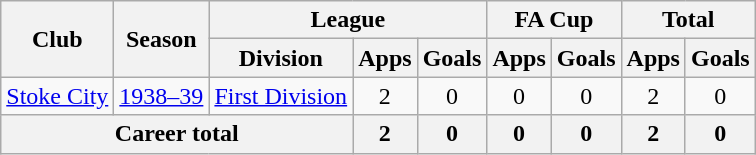<table class="wikitable" style="text-align: center;">
<tr>
<th rowspan="2">Club</th>
<th rowspan="2">Season</th>
<th colspan="3">League</th>
<th colspan="2">FA Cup</th>
<th colspan="2">Total</th>
</tr>
<tr>
<th>Division</th>
<th>Apps</th>
<th>Goals</th>
<th>Apps</th>
<th>Goals</th>
<th>Apps</th>
<th>Goals</th>
</tr>
<tr>
<td><a href='#'>Stoke City</a></td>
<td><a href='#'>1938–39</a></td>
<td><a href='#'>First Division</a></td>
<td>2</td>
<td>0</td>
<td>0</td>
<td>0</td>
<td>2</td>
<td>0</td>
</tr>
<tr>
<th colspan="3">Career total</th>
<th>2</th>
<th>0</th>
<th>0</th>
<th>0</th>
<th>2</th>
<th>0</th>
</tr>
</table>
